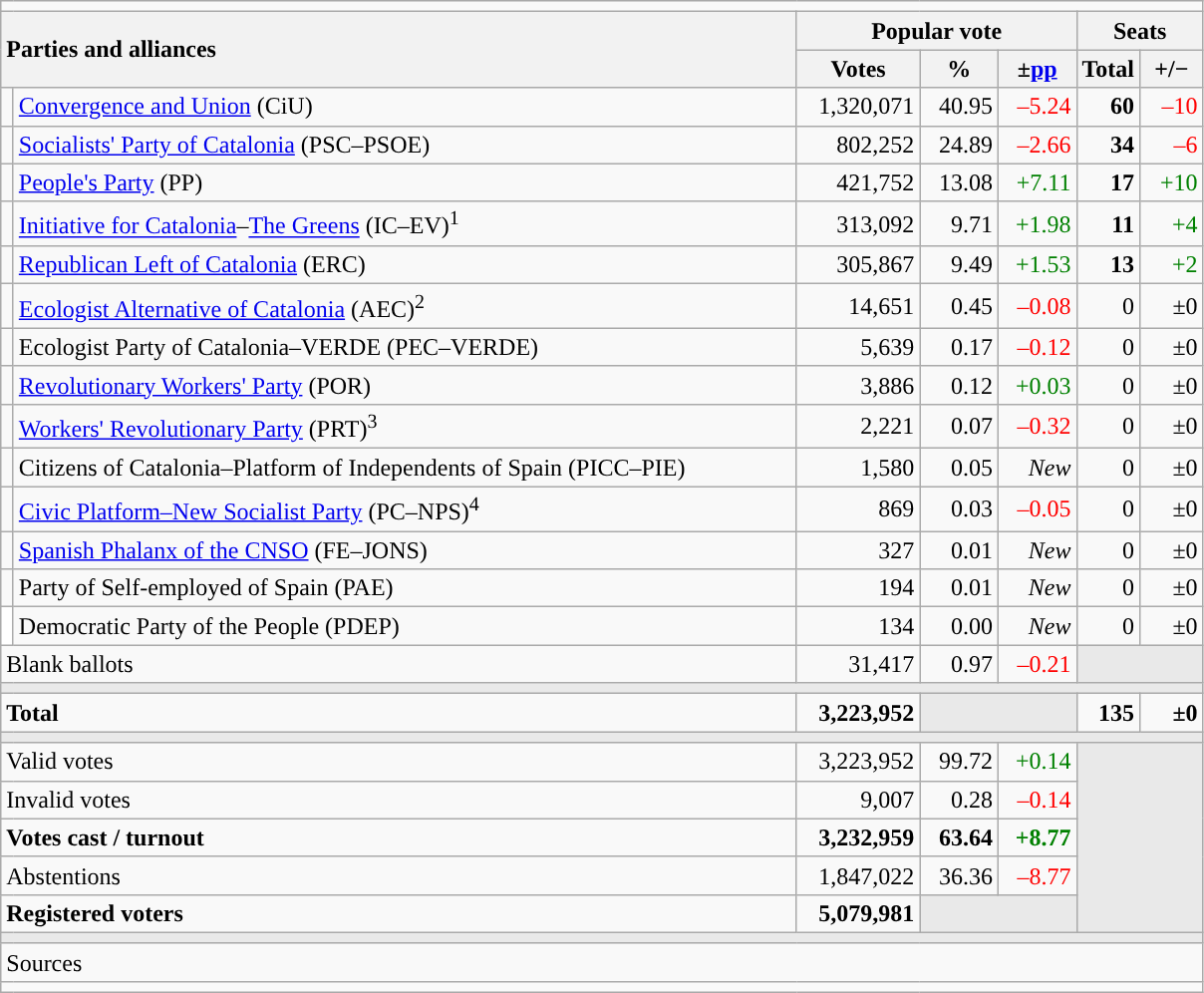<table class="wikitable" style="text-align:right;">
<tr>
<td colspan="7"></td>
</tr>
<tr>
<th style="text-align:left;" rowspan="2" colspan="2" width="525">Parties and alliances</th>
<th colspan="3">Popular vote</th>
<th colspan="2">Seats</th>
</tr>
<tr>
<th width="75">Votes</th>
<th width="45">%</th>
<th width="45">±<a href='#'>pp</a></th>
<th width="35">Total</th>
<th width="35">+/−</th>
</tr>
<tr>
<td width="1" style="color:inherit;background:"></td>
<td align="left"><a href='#'>Convergence and Union</a> (CiU)</td>
<td>1,320,071</td>
<td>40.95</td>
<td style="color:red;">–5.24</td>
<td><strong>60</strong></td>
<td style="color:red;">–10</td>
</tr>
<tr>
<td style="color:inherit;background:"></td>
<td align="left"><a href='#'>Socialists' Party of Catalonia</a> (PSC–PSOE)</td>
<td>802,252</td>
<td>24.89</td>
<td style="color:red;">–2.66</td>
<td><strong>34</strong></td>
<td style="color:red;">–6</td>
</tr>
<tr>
<td style="color:inherit;background:"></td>
<td align="left"><a href='#'>People's Party</a> (PP)</td>
<td>421,752</td>
<td>13.08</td>
<td style="color:green;">+7.11</td>
<td><strong>17</strong></td>
<td style="color:green;">+10</td>
</tr>
<tr>
<td style="color:inherit;background:"></td>
<td align="left"><a href='#'>Initiative for Catalonia</a>–<a href='#'>The Greens</a> (IC–EV)<sup>1</sup></td>
<td>313,092</td>
<td>9.71</td>
<td style="color:green;">+1.98</td>
<td><strong>11</strong></td>
<td style="color:green;">+4</td>
</tr>
<tr>
<td style="color:inherit;background:"></td>
<td align="left"><a href='#'>Republican Left of Catalonia</a> (ERC)</td>
<td>305,867</td>
<td>9.49</td>
<td style="color:green;">+1.53</td>
<td><strong>13</strong></td>
<td style="color:green;">+2</td>
</tr>
<tr>
<td style="color:inherit;background:"></td>
<td align="left"><a href='#'>Ecologist Alternative of Catalonia</a> (AEC)<sup>2</sup></td>
<td>14,651</td>
<td>0.45</td>
<td style="color:red;">–0.08</td>
<td>0</td>
<td>±0</td>
</tr>
<tr>
<td style="color:inherit;background:"></td>
<td align="left">Ecologist Party of Catalonia–VERDE (PEC–VERDE)</td>
<td>5,639</td>
<td>0.17</td>
<td style="color:red;">–0.12</td>
<td>0</td>
<td>±0</td>
</tr>
<tr>
<td style="color:inherit;background:"></td>
<td align="left"><a href='#'>Revolutionary Workers' Party</a> (POR)</td>
<td>3,886</td>
<td>0.12</td>
<td style="color:green;">+0.03</td>
<td>0</td>
<td>±0</td>
</tr>
<tr>
<td style="color:inherit;background:"></td>
<td align="left"><a href='#'>Workers' Revolutionary Party</a> (PRT)<sup>3</sup></td>
<td>2,221</td>
<td>0.07</td>
<td style="color:red;">–0.32</td>
<td>0</td>
<td>±0</td>
</tr>
<tr>
<td style="color:inherit;background:"></td>
<td align="left">Citizens of Catalonia–Platform of Independents of Spain (PICC–PIE)</td>
<td>1,580</td>
<td>0.05</td>
<td><em>New</em></td>
<td>0</td>
<td>±0</td>
</tr>
<tr>
<td style="color:inherit;background:"></td>
<td align="left"><a href='#'>Civic Platform–New Socialist Party</a> (PC–NPS)<sup>4</sup></td>
<td>869</td>
<td>0.03</td>
<td style="color:red;">–0.05</td>
<td>0</td>
<td>±0</td>
</tr>
<tr>
<td style="color:inherit;background:"></td>
<td align="left"><a href='#'>Spanish Phalanx of the CNSO</a> (FE–JONS)</td>
<td>327</td>
<td>0.01</td>
<td><em>New</em></td>
<td>0</td>
<td>±0</td>
</tr>
<tr>
<td style="color:inherit;background:"></td>
<td align="left">Party of Self-employed of Spain (PAE)</td>
<td>194</td>
<td>0.01</td>
<td><em>New</em></td>
<td>0</td>
<td>±0</td>
</tr>
<tr>
<td bgcolor="white"></td>
<td align="left">Democratic Party of the People (PDEP)</td>
<td>134</td>
<td>0.00</td>
<td><em>New</em></td>
<td>0</td>
<td>±0</td>
</tr>
<tr>
<td align="left" colspan="2">Blank ballots</td>
<td>31,417</td>
<td>0.97</td>
<td style="color:red;">–0.21</td>
<td bgcolor="#E9E9E9" colspan="2"></td>
</tr>
<tr>
<td colspan="7" bgcolor="#E9E9E9"></td>
</tr>
<tr style="font-weight:bold;">
<td align="left" colspan="2">Total</td>
<td>3,223,952</td>
<td bgcolor="#E9E9E9" colspan="2"></td>
<td>135</td>
<td>±0</td>
</tr>
<tr>
<td colspan="7" bgcolor="#E9E9E9"></td>
</tr>
<tr>
<td align="left" colspan="2">Valid votes</td>
<td>3,223,952</td>
<td>99.72</td>
<td style="color:green;">+0.14</td>
<td bgcolor="#E9E9E9" colspan="2" rowspan="5"></td>
</tr>
<tr>
<td align="left" colspan="2">Invalid votes</td>
<td>9,007</td>
<td>0.28</td>
<td style="color:red;">–0.14</td>
</tr>
<tr style="font-weight:bold;">
<td align="left" colspan="2">Votes cast / turnout</td>
<td>3,232,959</td>
<td>63.64</td>
<td style="color:green;">+8.77</td>
</tr>
<tr>
<td align="left" colspan="2">Abstentions</td>
<td>1,847,022</td>
<td>36.36</td>
<td style="color:red;">–8.77</td>
</tr>
<tr style="font-weight:bold;">
<td align="left" colspan="2">Registered voters</td>
<td>5,079,981</td>
<td bgcolor="#E9E9E9" colspan="2"></td>
</tr>
<tr>
<td colspan="7" bgcolor="#E9E9E9"></td>
</tr>
<tr>
<td align="left" colspan="7">Sources</td>
</tr>
<tr>
<td colspan="7" style="text-align:left; max-width:790px;"></td>
</tr>
</table>
